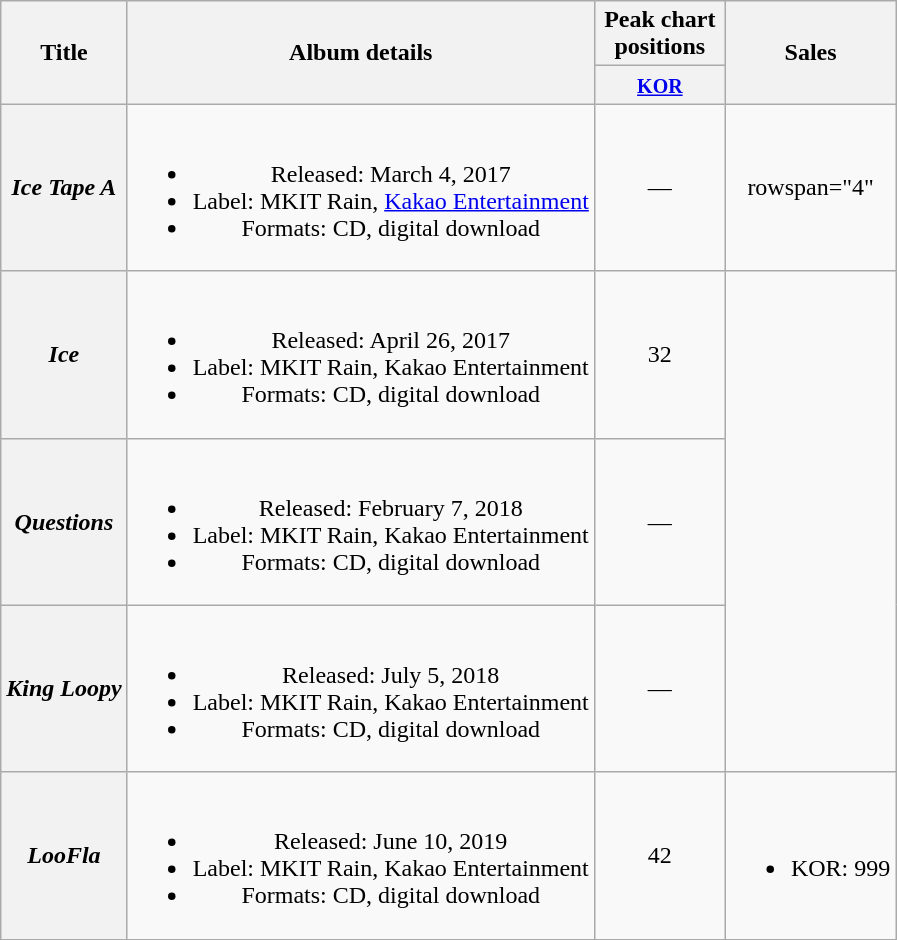<table class="wikitable plainrowheaders" style="text-align:center;">
<tr>
<th scope="col" rowspan="2">Title</th>
<th scope="col" rowspan="2">Album details</th>
<th scope="col" colspan="1" style="width:5em;">Peak chart positions</th>
<th scope="col" rowspan="2">Sales</th>
</tr>
<tr>
<th><small><a href='#'>KOR</a></small><br></th>
</tr>
<tr>
<th scope="row"><em>Ice Tape A</em></th>
<td><br><ul><li>Released: March 4, 2017</li><li>Label: MKIT Rain, <a href='#'>Kakao Entertainment</a></li><li>Formats: CD, digital download</li></ul></td>
<td>—</td>
<td>rowspan="4" </td>
</tr>
<tr>
<th scope="row"><em>Ice</em></th>
<td><br><ul><li>Released: April 26, 2017</li><li>Label: MKIT Rain, Kakao Entertainment</li><li>Formats: CD, digital download</li></ul></td>
<td>32</td>
</tr>
<tr>
<th scope="row"><em>Questions</em></th>
<td><br><ul><li>Released: February 7, 2018</li><li>Label: MKIT Rain, Kakao Entertainment</li><li>Formats: CD, digital download</li></ul></td>
<td>—</td>
</tr>
<tr>
<th scope="row"><em>King Loopy</em></th>
<td><br><ul><li>Released: July 5, 2018</li><li>Label: MKIT Rain, Kakao Entertainment</li><li>Formats: CD, digital download</li></ul></td>
<td>—</td>
</tr>
<tr>
<th scope="row"><em>LooFla</em><br></th>
<td><br><ul><li>Released:  June 10, 2019</li><li>Label: MKIT Rain, Kakao Entertainment</li><li>Formats: CD, digital download</li></ul></td>
<td>42</td>
<td><br><ul><li>KOR: 999</li></ul></td>
</tr>
<tr>
</tr>
</table>
